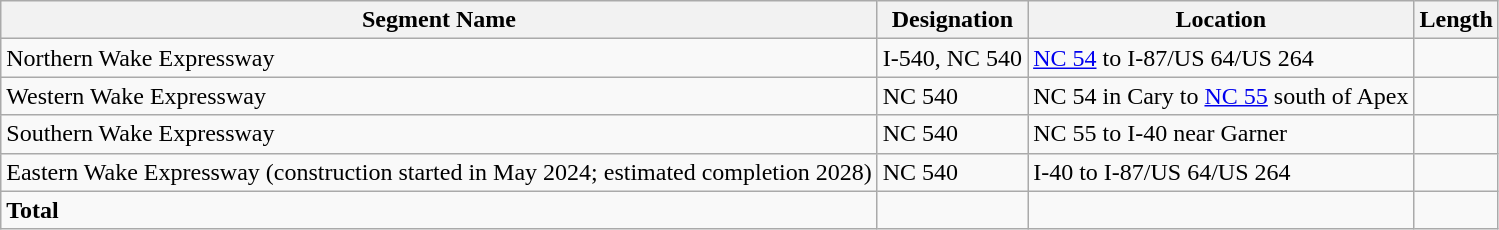<table class="wikitable">
<tr>
<th>Segment Name</th>
<th>Designation</th>
<th>Location</th>
<th>Length</th>
</tr>
<tr>
<td>Northern Wake Expressway</td>
<td>I-540, NC 540</td>
<td><a href='#'>NC 54</a> to I-87/US 64/US 264</td>
<td></td>
</tr>
<tr>
<td>Western Wake Expressway</td>
<td>NC 540</td>
<td>NC 54 in Cary to <a href='#'>NC 55</a> south of Apex</td>
<td></td>
</tr>
<tr>
<td>Southern Wake Expressway</td>
<td>NC 540</td>
<td>NC 55 to I-40 near Garner</td>
<td></td>
</tr>
<tr>
<td>Eastern Wake Expressway (construction started in May 2024; estimated completion 2028)</td>
<td>NC 540</td>
<td>I-40 to I-87/US 64/US 264</td>
<td></td>
</tr>
<tr>
<td><strong>Total</strong></td>
<td></td>
<td></td>
<td><strong></strong></td>
</tr>
</table>
